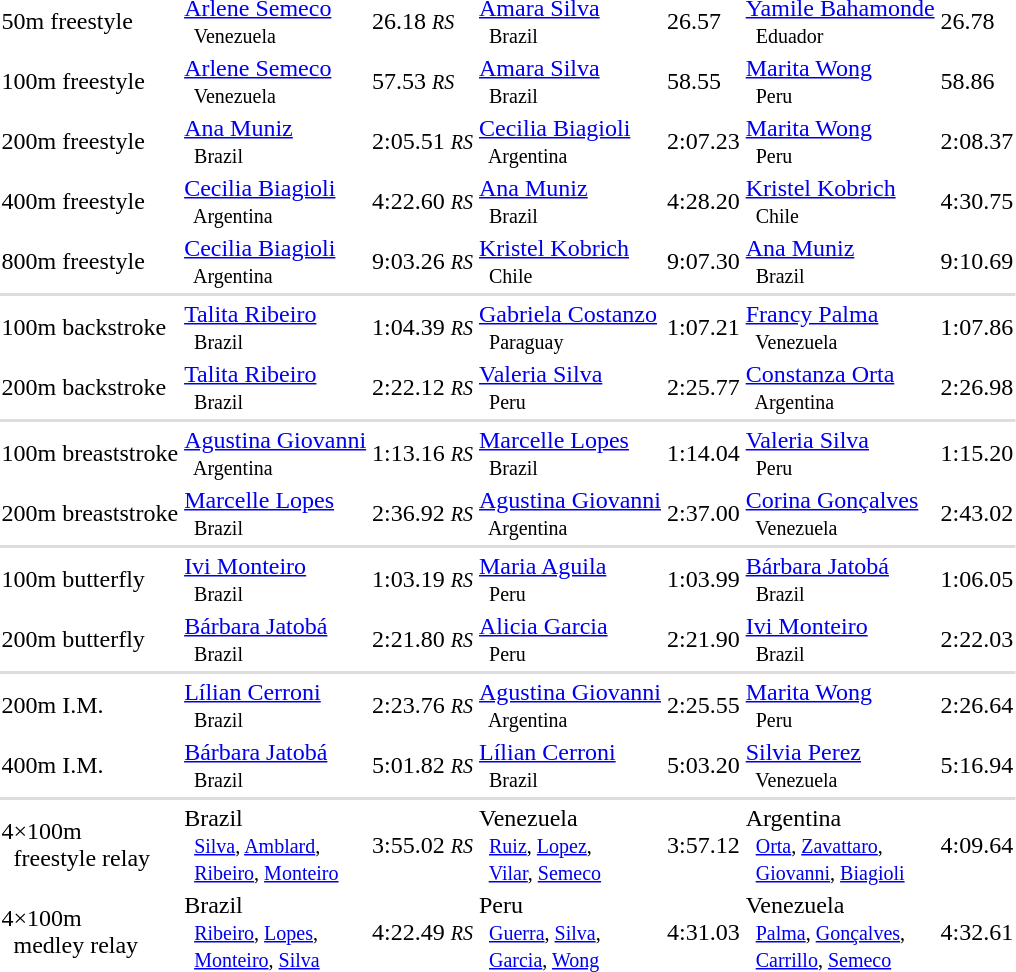<table>
<tr>
<td>50m freestyle </td>
<td><a href='#'>Arlene Semeco</a> <small><br>    Venezuela</small></td>
<td>26.18 <small><em>RS</em></small></td>
<td><a href='#'>Amara Silva</a> <small><br>    Brazil</small></td>
<td>26.57</td>
<td><a href='#'>Yamile Bahamonde</a> <small><br>    Eduador</small></td>
<td>26.78</td>
</tr>
<tr>
<td>100m freestyle </td>
<td><a href='#'>Arlene Semeco</a> <small><br>    Venezuela</small></td>
<td>57.53 <small><em>RS</em></small></td>
<td><a href='#'>Amara Silva</a> <small><br>    Brazil</small></td>
<td>58.55</td>
<td><a href='#'>Marita Wong</a> <small><br>    Peru</small></td>
<td>58.86</td>
</tr>
<tr>
<td>200m freestyle</td>
<td><a href='#'>Ana Muniz</a> <small><br>    Brazil</small></td>
<td>2:05.51 <small><em>RS</em></small></td>
<td><a href='#'>Cecilia Biagioli</a> <small><br>    Argentina</small></td>
<td>2:07.23</td>
<td><a href='#'>Marita Wong</a> <small><br>    Peru</small></td>
<td>2:08.37</td>
</tr>
<tr>
<td>400m freestyle </td>
<td><a href='#'>Cecilia Biagioli</a> <small><br>    Argentina</small></td>
<td>4:22.60 <small><em>RS</em></small></td>
<td><a href='#'>Ana Muniz</a> <small><br>    Brazil</small></td>
<td>4:28.20</td>
<td><a href='#'>Kristel Kobrich</a> <small><br>    Chile</small></td>
<td>4:30.75</td>
</tr>
<tr>
<td>800m freestyle </td>
<td><a href='#'>Cecilia Biagioli</a> <small><br>    Argentina</small></td>
<td>9:03.26 <small><em>RS</em></small></td>
<td><a href='#'>Kristel Kobrich</a> <small><br>    Chile</small></td>
<td>9:07.30</td>
<td><a href='#'>Ana Muniz</a> <small><br>    Brazil</small></td>
<td>9:10.69</td>
</tr>
<tr bgcolor=#DDDDDD>
<td colspan=7></td>
</tr>
<tr>
<td>100m backstroke </td>
<td><a href='#'>Talita Ribeiro</a> <small><br>    Brazil</small></td>
<td>1:04.39 <small><em>RS</em></small></td>
<td><a href='#'>Gabriela Costanzo</a> <small><br>    Paraguay</small></td>
<td>1:07.21</td>
<td><a href='#'>Francy Palma</a> <small><br>    Venezuela</small></td>
<td>1:07.86</td>
</tr>
<tr>
<td>200m backstroke </td>
<td><a href='#'>Talita Ribeiro</a> <small><br>    Brazil</small></td>
<td>2:22.12 <small><em>RS</em></small></td>
<td><a href='#'>Valeria Silva</a> <small><br>    Peru</small></td>
<td>2:25.77</td>
<td><a href='#'>Constanza Orta</a> <small><br>    Argentina</small></td>
<td>2:26.98</td>
</tr>
<tr bgcolor=#DDDDDD>
<td colspan=7></td>
</tr>
<tr>
<td>100m breaststroke </td>
<td><a href='#'>Agustina Giovanni</a> <small><br>    Argentina</small></td>
<td>1:13.16 <small><em>RS</em></small></td>
<td><a href='#'>Marcelle Lopes</a> <small><br>    Brazil</small></td>
<td>1:14.04</td>
<td><a href='#'>Valeria Silva</a> <small><br>    Peru</small></td>
<td>1:15.20</td>
</tr>
<tr>
<td>200m breaststroke </td>
<td><a href='#'>Marcelle Lopes</a> <small><br>    Brazil</small></td>
<td>2:36.92 <small><em>RS</em></small></td>
<td><a href='#'>Agustina Giovanni</a> <small><br>    Argentina</small></td>
<td>2:37.00</td>
<td><a href='#'>Corina Gonçalves</a> <small><br>    Venezuela</small></td>
<td>2:43.02</td>
</tr>
<tr bgcolor=#DDDDDD>
<td colspan=7></td>
</tr>
<tr>
<td>100m butterfly</td>
<td><a href='#'>Ivi Monteiro</a> <small><br>    Brazil</small></td>
<td>1:03.19 <small><em>RS</em></small></td>
<td><a href='#'>Maria Aguila</a> <small><br>    Peru</small></td>
<td>1:03.99</td>
<td><a href='#'>Bárbara Jatobá</a> <small><br>    Brazil</small></td>
<td>1:06.05</td>
</tr>
<tr>
<td>200m butterfly</td>
<td><a href='#'>Bárbara Jatobá</a> <small><br>    Brazil</small></td>
<td>2:21.80 <small><em>RS</em></small></td>
<td><a href='#'>Alicia Garcia</a> <small><br>    Peru</small></td>
<td>2:21.90</td>
<td><a href='#'>Ivi Monteiro</a> <small><br>    Brazil</small></td>
<td>2:22.03</td>
</tr>
<tr bgcolor=#DDDDDD>
<td colspan=7></td>
</tr>
<tr>
<td>200m I.M.</td>
<td><a href='#'>Lílian Cerroni</a> <small><br>    Brazil</small></td>
<td>2:23.76 <small><em>RS</em></small></td>
<td><a href='#'>Agustina Giovanni</a> <small><br>    Argentina</small></td>
<td>2:25.55</td>
<td><a href='#'>Marita Wong</a> <small><br>    Peru</small></td>
<td>2:26.64</td>
</tr>
<tr>
<td>400m I.M.</td>
<td><a href='#'>Bárbara Jatobá</a> <small><br>    Brazil</small></td>
<td>5:01.82 <small><em>RS</em></small></td>
<td><a href='#'>Lílian Cerroni</a> <small><br>    Brazil</small></td>
<td>5:03.20</td>
<td><a href='#'>Silvia Perez</a> <small><br>    Venezuela</small></td>
<td>5:16.94</td>
</tr>
<tr bgcolor=#DDDDDD>
<td colspan=7></td>
</tr>
<tr>
<td>4×100m <br>  freestyle relay </td>
<td> Brazil <small><br>   <a href='#'>Silva</a>, <a href='#'>Amblard</a>,<br>   <a href='#'>Ribeiro</a>, <a href='#'>Monteiro</a>  </small></td>
<td>3:55.02 <small><em>RS</em></small></td>
<td> Venezuela <small><br>   <a href='#'>Ruiz</a>, <a href='#'>Lopez</a>,<br>   <a href='#'>Vilar</a>, <a href='#'>Semeco</a>  </small></td>
<td>3:57.12</td>
<td> Argentina <small><br>   <a href='#'>Orta</a>, <a href='#'>Zavattaro</a>,<br>   <a href='#'>Giovanni</a>, <a href='#'>Biagioli</a>  </small></td>
<td>4:09.64</td>
</tr>
<tr>
<td>4×100m <br>  medley relay </td>
<td> Brazil <small><br>   <a href='#'>Ribeiro</a>, <a href='#'>Lopes</a>,<br>   <a href='#'>Monteiro</a>, <a href='#'>Silva</a>  </small></td>
<td>4:22.49 <small><em>RS</em></small></td>
<td> Peru <small><br>   <a href='#'>Guerra</a>, <a href='#'>Silva</a>,<br>   <a href='#'>Garcia</a>, <a href='#'>Wong</a>  </small></td>
<td>4:31.03</td>
<td> Venezuela <small><br>   <a href='#'>Palma</a>, <a href='#'>Gonçalves</a>,<br>   <a href='#'>Carrillo</a>, <a href='#'>Semeco</a>  </small></td>
<td>4:32.61</td>
</tr>
<tr>
</tr>
</table>
